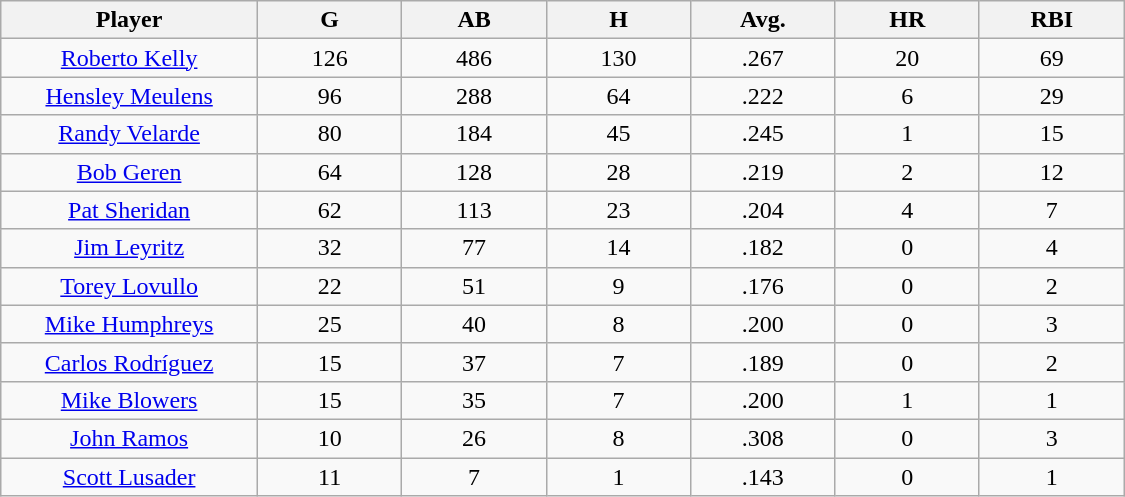<table class="wikitable sortable">
<tr>
<th bgcolor="#DDDDFF" width="16%">Player</th>
<th bgcolor="#DDDDFF" width="9%">G</th>
<th bgcolor="#DDDDFF" width="9%">AB</th>
<th bgcolor="#DDDDFF" width="9%">H</th>
<th bgcolor="#DDDDFF" width="9%">Avg.</th>
<th bgcolor="#DDDDFF" width="9%">HR</th>
<th bgcolor="#DDDDFF" width="9%">RBI</th>
</tr>
<tr align=center>
<td><a href='#'>Roberto Kelly</a></td>
<td>126</td>
<td>486</td>
<td>130</td>
<td>.267</td>
<td>20</td>
<td>69</td>
</tr>
<tr align=center>
<td><a href='#'>Hensley Meulens</a></td>
<td>96</td>
<td>288</td>
<td>64</td>
<td>.222</td>
<td>6</td>
<td>29</td>
</tr>
<tr align=center>
<td><a href='#'>Randy Velarde</a></td>
<td>80</td>
<td>184</td>
<td>45</td>
<td>.245</td>
<td>1</td>
<td>15</td>
</tr>
<tr align=center>
<td><a href='#'>Bob Geren</a></td>
<td>64</td>
<td>128</td>
<td>28</td>
<td>.219</td>
<td>2</td>
<td>12</td>
</tr>
<tr align=center>
<td><a href='#'>Pat Sheridan</a></td>
<td>62</td>
<td>113</td>
<td>23</td>
<td>.204</td>
<td>4</td>
<td>7</td>
</tr>
<tr align=center>
<td><a href='#'>Jim Leyritz</a></td>
<td>32</td>
<td>77</td>
<td>14</td>
<td>.182</td>
<td>0</td>
<td>4</td>
</tr>
<tr align=center>
<td><a href='#'>Torey Lovullo</a></td>
<td>22</td>
<td>51</td>
<td>9</td>
<td>.176</td>
<td>0</td>
<td>2</td>
</tr>
<tr align=center>
<td><a href='#'>Mike Humphreys</a></td>
<td>25</td>
<td>40</td>
<td>8</td>
<td>.200</td>
<td>0</td>
<td>3</td>
</tr>
<tr align=center>
<td><a href='#'>Carlos Rodríguez</a></td>
<td>15</td>
<td>37</td>
<td>7</td>
<td>.189</td>
<td>0</td>
<td>2</td>
</tr>
<tr align=center>
<td><a href='#'>Mike Blowers</a></td>
<td>15</td>
<td>35</td>
<td>7</td>
<td>.200</td>
<td>1</td>
<td>1</td>
</tr>
<tr align=center>
<td><a href='#'>John Ramos</a></td>
<td>10</td>
<td>26</td>
<td>8</td>
<td>.308</td>
<td>0</td>
<td>3</td>
</tr>
<tr align=center>
<td><a href='#'>Scott Lusader</a></td>
<td>11</td>
<td>7</td>
<td>1</td>
<td>.143</td>
<td>0</td>
<td>1</td>
</tr>
</table>
